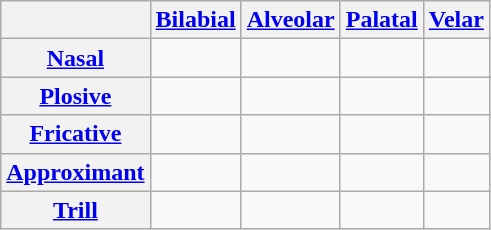<table class="wikitable" style="text-align:center">
<tr>
<th></th>
<th><a href='#'>Bilabial</a></th>
<th><a href='#'>Alveolar</a></th>
<th><a href='#'>Palatal</a></th>
<th><a href='#'>Velar</a></th>
</tr>
<tr>
<th><a href='#'>Nasal</a></th>
<td></td>
<td></td>
<td></td>
<td></td>
</tr>
<tr>
<th><a href='#'>Plosive</a></th>
<td></td>
<td></td>
<td></td>
<td></td>
</tr>
<tr>
<th><a href='#'>Fricative</a></th>
<td></td>
<td></td>
<td></td>
<td></td>
</tr>
<tr>
<th><a href='#'>Approximant</a></th>
<td></td>
<td></td>
<td></td>
<td></td>
</tr>
<tr>
<th><a href='#'>Trill</a></th>
<td></td>
<td></td>
<td></td>
<td></td>
</tr>
</table>
